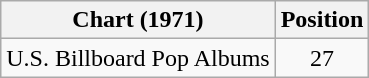<table class="wikitable" style="text-align:center;">
<tr>
<th>Chart (1971)</th>
<th>Position</th>
</tr>
<tr>
<td align="left">U.S. Billboard Pop Albums</td>
<td>27</td>
</tr>
</table>
